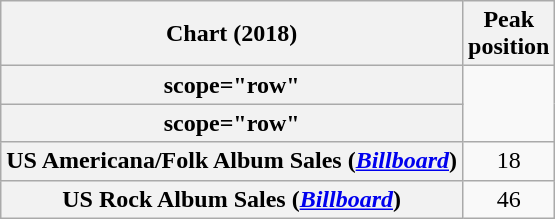<table class="wikitable sortable plainrowheaders">
<tr>
<th scope="col">Chart (2018)</th>
<th scope="col">Peak<br>position</th>
</tr>
<tr>
<th>scope="row" </th>
</tr>
<tr>
<th>scope="row" </th>
</tr>
<tr>
<th scope="row">US Americana/Folk Album Sales (<em><a href='#'>Billboard</a></em>)</th>
<td align="center">18</td>
</tr>
<tr>
<th scope="row">US Rock Album Sales (<em><a href='#'>Billboard</a></em>)</th>
<td align="center">46</td>
</tr>
</table>
